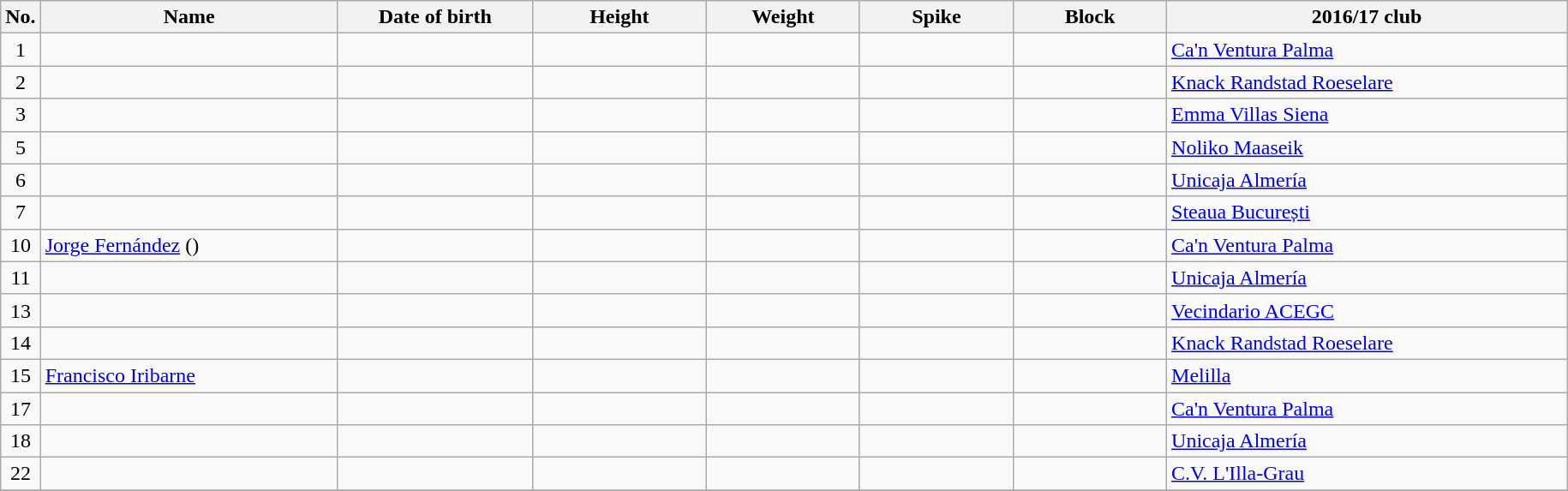<table class="wikitable sortable" style="font-size:100%; text-align:center;">
<tr>
<th>No.</th>
<th style="width:14em">Name</th>
<th style="width:9em">Date of birth</th>
<th style="width:8em">Height</th>
<th style="width:7em">Weight</th>
<th style="width:7em">Spike</th>
<th style="width:7em">Block</th>
<th style="width:19em">2016/17 club</th>
</tr>
<tr>
<td>1</td>
<td style="text-align:left;"></td>
<td style="text-align:right;"></td>
<td></td>
<td></td>
<td></td>
<td></td>
<td style="text-align:left;"> <a href='#'>Ca'n Ventura Palma</a></td>
</tr>
<tr>
<td>2</td>
<td align=left></td>
<td align=right></td>
<td></td>
<td></td>
<td></td>
<td></td>
<td align=left> <a href='#'>Knack Randstad Roeselare</a></td>
</tr>
<tr>
<td>3</td>
<td style="text-align:left;"></td>
<td style="text-align:right;"></td>
<td></td>
<td></td>
<td></td>
<td></td>
<td style="text-align:left;"> <a href='#'>Emma Villas Siena</a></td>
</tr>
<tr>
<td>5</td>
<td style="text-align:left;"></td>
<td style="text-align:right;"></td>
<td></td>
<td></td>
<td></td>
<td></td>
<td style="text-align:left;"> <a href='#'>Noliko Maaseik</a></td>
</tr>
<tr>
<td>6</td>
<td style="text-align:left;"></td>
<td style="text-align:right;"></td>
<td></td>
<td></td>
<td></td>
<td></td>
<td style="text-align:left;"> <a href='#'>Unicaja Almería</a></td>
</tr>
<tr>
<td>7</td>
<td style="text-align:left;"></td>
<td style="text-align:right;"></td>
<td></td>
<td></td>
<td></td>
<td></td>
<td style="text-align:left;"> <a href='#'>Steaua București</a></td>
</tr>
<tr>
<td>10</td>
<td style="text-align:left;"><a href='#'>Jorge Fernández</a> ()</td>
<td style="text-align:right;"></td>
<td></td>
<td></td>
<td></td>
<td></td>
<td style="text-align:left;"> <a href='#'>Ca'n Ventura Palma</a></td>
</tr>
<tr>
<td>11</td>
<td style="text-align:left;"></td>
<td style="text-align:right;"></td>
<td></td>
<td></td>
<td></td>
<td></td>
<td style="text-align:left;"> <a href='#'>Unicaja Almería</a></td>
</tr>
<tr>
<td>13</td>
<td style="text-align:left;"></td>
<td style="text-align:right;"></td>
<td></td>
<td></td>
<td></td>
<td></td>
<td style="text-align:left;"> <a href='#'>Vecindario ACEGC</a></td>
</tr>
<tr>
<td>14</td>
<td style="text-align:left;"></td>
<td style="text-align:right;"></td>
<td></td>
<td></td>
<td></td>
<td></td>
<td style="text-align:left;"> <a href='#'>Knack Randstad Roeselare</a></td>
</tr>
<tr>
<td>15</td>
<td style="text-align:left;"><a href='#'>Francisco Iribarne</a></td>
<td style="text-align:right;"></td>
<td></td>
<td></td>
<td></td>
<td></td>
<td style="text-align:left;"> <a href='#'>Melilla</a></td>
</tr>
<tr>
<td>17</td>
<td style="text-align:left;"></td>
<td style="text-align:right;"></td>
<td></td>
<td></td>
<td></td>
<td></td>
<td style="text-align:left;"> <a href='#'>Ca'n Ventura Palma</a></td>
</tr>
<tr>
<td>18</td>
<td style="text-align:left;"></td>
<td style="text-align:right;"></td>
<td></td>
<td></td>
<td></td>
<td></td>
<td style="text-align:left;"> <a href='#'>Unicaja Almería</a></td>
</tr>
<tr>
<td>22</td>
<td style="text-align:left;"></td>
<td style="text-align:right;"></td>
<td></td>
<td></td>
<td></td>
<td></td>
<td style="text-align:left;"> <a href='#'>C.V. L'Illa-Grau</a></td>
</tr>
<tr>
</tr>
</table>
